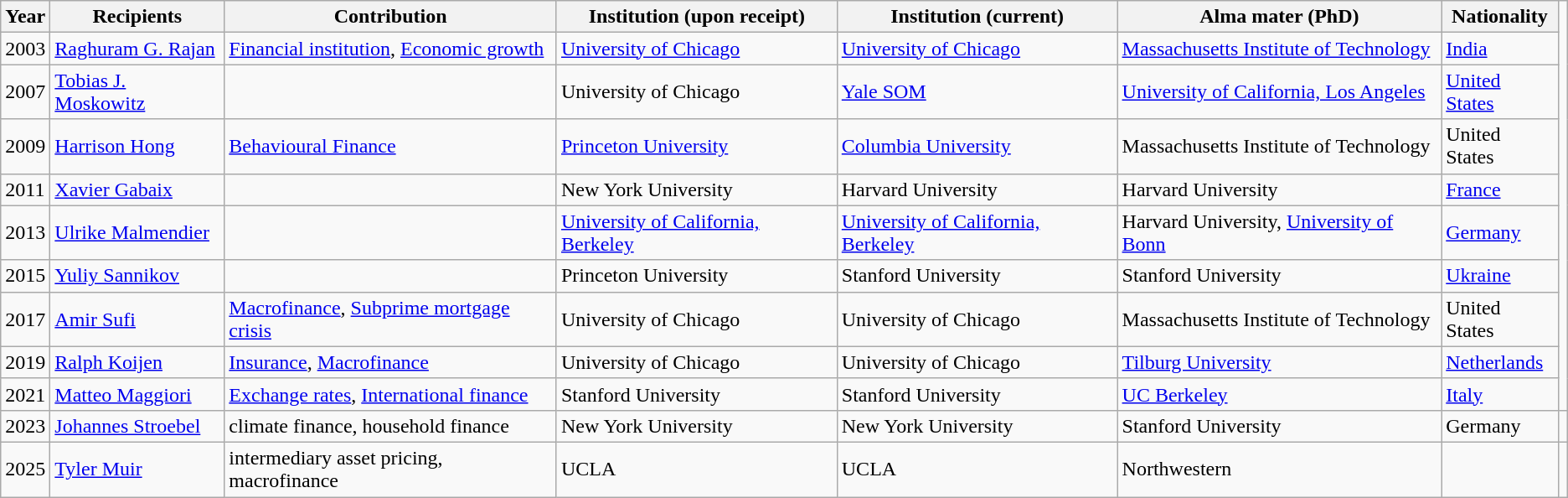<table class="wikitable sortable">
<tr>
<th>Year</th>
<th>Recipients</th>
<th>Contribution</th>
<th>Institution (upon receipt)</th>
<th>Institution (current)</th>
<th>Alma mater (PhD)</th>
<th>Nationality</th>
</tr>
<tr>
<td>2003</td>
<td><a href='#'>Raghuram G. Rajan</a></td>
<td><a href='#'>Financial institution</a>, <a href='#'>Economic growth</a></td>
<td><a href='#'>University of Chicago</a></td>
<td><a href='#'>University of Chicago</a></td>
<td><a href='#'>Massachusetts Institute of Technology</a></td>
<td><a href='#'>India</a></td>
</tr>
<tr>
<td>2007</td>
<td><a href='#'>Tobias J. Moskowitz</a></td>
<td></td>
<td>University of Chicago</td>
<td><a href='#'>Yale SOM</a></td>
<td><a href='#'>University of California, Los Angeles</a></td>
<td><a href='#'>United States</a></td>
</tr>
<tr>
<td>2009</td>
<td><a href='#'>Harrison Hong</a></td>
<td><a href='#'>Behavioural Finance</a></td>
<td><a href='#'>Princeton University</a></td>
<td><a href='#'>Columbia University</a></td>
<td>Massachusetts Institute of Technology</td>
<td>United States</td>
</tr>
<tr>
<td>2011</td>
<td><a href='#'>Xavier Gabaix</a></td>
<td></td>
<td>New York University</td>
<td>Harvard University</td>
<td>Harvard University</td>
<td><a href='#'>France</a></td>
</tr>
<tr>
<td>2013</td>
<td><a href='#'>Ulrike Malmendier</a></td>
<td></td>
<td><a href='#'>University of California, Berkeley</a></td>
<td><a href='#'>University of California, Berkeley</a></td>
<td>Harvard University, <a href='#'>University of Bonn</a></td>
<td><a href='#'>Germany</a></td>
</tr>
<tr>
<td>2015</td>
<td><a href='#'>Yuliy Sannikov</a></td>
<td></td>
<td>Princeton University</td>
<td>Stanford University</td>
<td>Stanford University</td>
<td><a href='#'>Ukraine</a></td>
</tr>
<tr>
<td>2017</td>
<td><a href='#'>Amir Sufi</a></td>
<td><a href='#'>Macrofinance</a>, <a href='#'>Subprime mortgage crisis</a></td>
<td>University of Chicago</td>
<td>University of Chicago</td>
<td>Massachusetts Institute of Technology</td>
<td>United States</td>
</tr>
<tr>
<td>2019</td>
<td><a href='#'>Ralph Koijen</a></td>
<td><a href='#'>Insurance</a>, <a href='#'>Macrofinance</a></td>
<td>University of Chicago</td>
<td>University of Chicago</td>
<td><a href='#'>Tilburg University</a></td>
<td><a href='#'>Netherlands</a></td>
</tr>
<tr>
<td>2021</td>
<td><a href='#'>Matteo Maggiori</a></td>
<td><a href='#'>Exchange rates</a>, <a href='#'>International finance</a></td>
<td>Stanford University</td>
<td>Stanford University</td>
<td><a href='#'>UC Berkeley</a></td>
<td><a href='#'>Italy</a></td>
</tr>
<tr>
<td>2023</td>
<td><a href='#'>Johannes Stroebel</a></td>
<td>climate finance, household finance</td>
<td>New York University</td>
<td>New York University</td>
<td>Stanford University</td>
<td>Germany</td>
<td></td>
</tr>
<tr>
<td>2025</td>
<td><a href='#'>Tyler Muir</a></td>
<td>intermediary asset pricing, macrofinance</td>
<td>UCLA</td>
<td>UCLA</td>
<td>Northwestern</td>
<td></td>
</tr>
</table>
